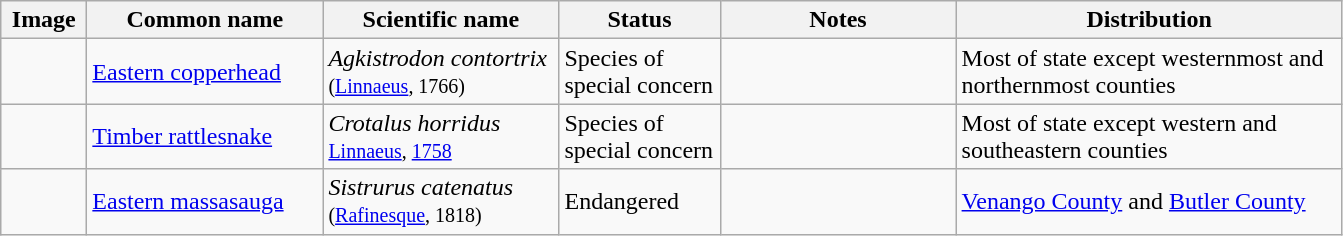<table class=wikitable>
<tr>
<th scope="col" style="width: 50px;">Image</th>
<th scope="col" style="width: 150px;">Common name</th>
<th scope="col" style="width: 150px;">Scientific name</th>
<th scope="col" style="width: 100px;">Status</th>
<th scope="col" style="width: 150px;">Notes</th>
<th scope="col" style="width: 250px;">Distribution</th>
</tr>
<tr>
<td></td>
<td><a href='#'>Eastern copperhead</a></td>
<td><em>Agkistrodon contortrix</em><br><small>(<a href='#'>Linnaeus</a>, 1766)</small></td>
<td>Species of special concern</td>
<td></td>
<td>Most of state except westernmost and northernmost counties</td>
</tr>
<tr>
<td></td>
<td><a href='#'>Timber rattlesnake</a></td>
<td><em>Crotalus horridus</em><br><small><a href='#'>Linnaeus</a>, <a href='#'>1758</a></small></td>
<td>Species of special concern</td>
<td></td>
<td>Most of state except western and southeastern counties</td>
</tr>
<tr>
<td></td>
<td><a href='#'>Eastern massasauga</a></td>
<td><em>Sistrurus catenatus</em><br><small>(<a href='#'>Rafinesque</a>, 1818)</small></td>
<td>Endangered</td>
<td></td>
<td><a href='#'>Venango County</a> and <a href='#'>Butler County</a></td>
</tr>
</table>
